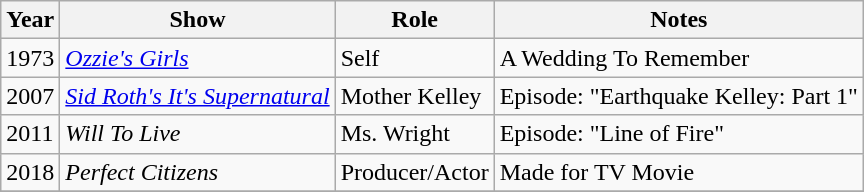<table class="wikitable sortable">
<tr>
<th>Year</th>
<th>Show</th>
<th>Role</th>
<th>Notes</th>
</tr>
<tr>
<td>1973</td>
<td><em><a href='#'>Ozzie's Girls</a></em></td>
<td>Self</td>
<td>A Wedding To Remember</td>
</tr>
<tr>
<td>2007</td>
<td><em><a href='#'>Sid Roth's It's Supernatural</a></em></td>
<td>Mother Kelley</td>
<td>Episode: "Earthquake Kelley: Part 1"</td>
</tr>
<tr>
<td>2011</td>
<td><em>Will To Live</em></td>
<td>Ms. Wright</td>
<td>Episode: "Line of Fire"</td>
</tr>
<tr>
<td>2018</td>
<td><em>Perfect Citizens</em></td>
<td>Producer/Actor</td>
<td>Made for TV Movie</td>
</tr>
<tr>
</tr>
</table>
